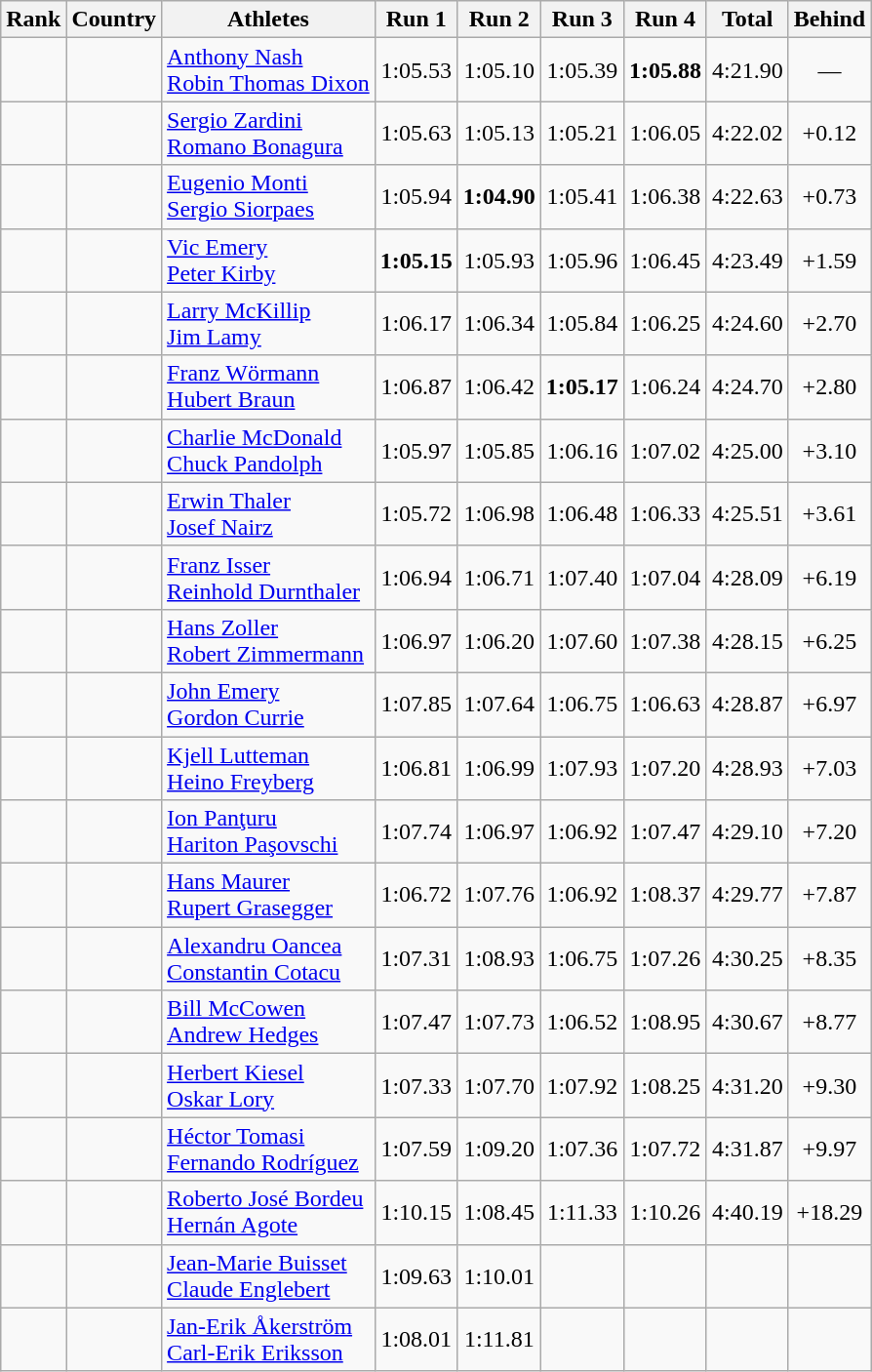<table class="wikitable sortable" style="text-align:center">
<tr>
<th>Rank</th>
<th>Country</th>
<th>Athletes</th>
<th>Run 1</th>
<th>Run 2</th>
<th>Run 3</th>
<th>Run 4</th>
<th>Total</th>
<th>Behind</th>
</tr>
<tr>
<td></td>
<td align="left"></td>
<td align="left"><a href='#'>Anthony Nash</a> <br> <a href='#'>Robin Thomas Dixon</a></td>
<td>1:05.53</td>
<td>1:05.10</td>
<td>1:05.39</td>
<td><strong>1:05.88</strong></td>
<td>4:21.90</td>
<td>—</td>
</tr>
<tr>
<td></td>
<td align="left"></td>
<td align="left"><a href='#'>Sergio Zardini</a> <br> <a href='#'>Romano Bonagura</a></td>
<td>1:05.63</td>
<td>1:05.13</td>
<td>1:05.21</td>
<td>1:06.05</td>
<td>4:22.02</td>
<td>+0.12</td>
</tr>
<tr>
<td></td>
<td align="left"></td>
<td align="left"><a href='#'>Eugenio Monti</a> <br> <a href='#'>Sergio Siorpaes</a></td>
<td>1:05.94</td>
<td><strong>1:04.90</strong></td>
<td>1:05.41</td>
<td>1:06.38</td>
<td>4:22.63</td>
<td>+0.73</td>
</tr>
<tr>
<td></td>
<td align="left"></td>
<td align="left"><a href='#'>Vic Emery</a> <br> <a href='#'>Peter Kirby</a></td>
<td><strong>1:05.15</strong></td>
<td>1:05.93</td>
<td>1:05.96</td>
<td>1:06.45</td>
<td>4:23.49</td>
<td>+1.59</td>
</tr>
<tr>
<td></td>
<td align="left"></td>
<td align="left"><a href='#'>Larry McKillip</a> <br> <a href='#'>Jim Lamy</a></td>
<td>1:06.17</td>
<td>1:06.34</td>
<td>1:05.84</td>
<td>1:06.25</td>
<td>4:24.60</td>
<td>+2.70</td>
</tr>
<tr>
<td></td>
<td align="left"></td>
<td align="left"><a href='#'>Franz Wörmann</a> <br> <a href='#'>Hubert Braun</a></td>
<td>1:06.87</td>
<td>1:06.42</td>
<td><strong>1:05.17</strong></td>
<td>1:06.24</td>
<td>4:24.70</td>
<td>+2.80</td>
</tr>
<tr>
<td></td>
<td align="left"></td>
<td align="left"><a href='#'>Charlie McDonald</a> <br> <a href='#'>Chuck Pandolph</a></td>
<td>1:05.97</td>
<td>1:05.85</td>
<td>1:06.16</td>
<td>1:07.02</td>
<td>4:25.00</td>
<td>+3.10</td>
</tr>
<tr>
<td></td>
<td align="left"></td>
<td align="left"><a href='#'>Erwin Thaler</a> <br> <a href='#'>Josef Nairz</a></td>
<td>1:05.72</td>
<td>1:06.98</td>
<td>1:06.48</td>
<td>1:06.33</td>
<td>4:25.51</td>
<td>+3.61</td>
</tr>
<tr>
<td></td>
<td align="left"></td>
<td align="left"><a href='#'>Franz Isser</a> <br> <a href='#'>Reinhold Durnthaler</a></td>
<td>1:06.94</td>
<td>1:06.71</td>
<td>1:07.40</td>
<td>1:07.04</td>
<td>4:28.09</td>
<td>+6.19</td>
</tr>
<tr>
<td></td>
<td align="left"></td>
<td align="left"><a href='#'>Hans Zoller</a> <br> <a href='#'>Robert Zimmermann</a></td>
<td>1:06.97</td>
<td>1:06.20</td>
<td>1:07.60</td>
<td>1:07.38</td>
<td>4:28.15</td>
<td>+6.25</td>
</tr>
<tr>
<td></td>
<td align="left"></td>
<td align="left"><a href='#'>John Emery</a> <br> <a href='#'>Gordon Currie</a></td>
<td>1:07.85</td>
<td>1:07.64</td>
<td>1:06.75</td>
<td>1:06.63</td>
<td>4:28.87</td>
<td>+6.97</td>
</tr>
<tr>
<td></td>
<td align="left"></td>
<td align="left"><a href='#'>Kjell Lutteman</a> <br> <a href='#'>Heino Freyberg</a></td>
<td>1:06.81</td>
<td>1:06.99</td>
<td>1:07.93</td>
<td>1:07.20</td>
<td>4:28.93</td>
<td>+7.03</td>
</tr>
<tr>
<td></td>
<td align="left"></td>
<td align="left"><a href='#'>Ion Panţuru</a> <br> <a href='#'>Hariton Paşovschi</a></td>
<td>1:07.74</td>
<td>1:06.97</td>
<td>1:06.92</td>
<td>1:07.47</td>
<td>4:29.10</td>
<td>+7.20</td>
</tr>
<tr>
<td></td>
<td align="left"></td>
<td align="left"><a href='#'>Hans Maurer</a> <br> <a href='#'>Rupert Grasegger</a></td>
<td>1:06.72</td>
<td>1:07.76</td>
<td>1:06.92</td>
<td>1:08.37</td>
<td>4:29.77</td>
<td>+7.87</td>
</tr>
<tr>
<td></td>
<td align="left"></td>
<td align="left"><a href='#'>Alexandru Oancea</a> <br> <a href='#'>Constantin Cotacu</a></td>
<td>1:07.31</td>
<td>1:08.93</td>
<td>1:06.75</td>
<td>1:07.26</td>
<td>4:30.25</td>
<td>+8.35</td>
</tr>
<tr>
<td></td>
<td align="left"></td>
<td align="left"><a href='#'>Bill McCowen</a> <br> <a href='#'>Andrew Hedges</a></td>
<td>1:07.47</td>
<td>1:07.73</td>
<td>1:06.52</td>
<td>1:08.95</td>
<td>4:30.67</td>
<td>+8.77</td>
</tr>
<tr>
<td></td>
<td align="left"></td>
<td align="left"><a href='#'>Herbert Kiesel</a> <br> <a href='#'>Oskar Lory</a></td>
<td>1:07.33</td>
<td>1:07.70</td>
<td>1:07.92</td>
<td>1:08.25</td>
<td>4:31.20</td>
<td>+9.30</td>
</tr>
<tr>
<td></td>
<td align="left"></td>
<td align="left"><a href='#'>Héctor Tomasi</a> <br> <a href='#'>Fernando Rodríguez</a></td>
<td>1:07.59</td>
<td>1:09.20</td>
<td>1:07.36</td>
<td>1:07.72</td>
<td>4:31.87</td>
<td>+9.97</td>
</tr>
<tr>
<td></td>
<td align="left"></td>
<td align="left"><a href='#'>Roberto José Bordeu</a> <br> <a href='#'>Hernán Agote</a></td>
<td>1:10.15</td>
<td>1:08.45</td>
<td>1:11.33</td>
<td>1:10.26</td>
<td>4:40.19</td>
<td>+18.29</td>
</tr>
<tr>
<td></td>
<td align="left"></td>
<td align="left"><a href='#'>Jean-Marie Buisset</a> <br> <a href='#'>Claude Englebert</a></td>
<td>1:09.63</td>
<td>1:10.01</td>
<td></td>
<td></td>
<td></td>
<td></td>
</tr>
<tr>
<td></td>
<td align="left"></td>
<td align="left"><a href='#'>Jan-Erik Åkerström</a> <br> <a href='#'>Carl-Erik Eriksson</a></td>
<td>1:08.01</td>
<td>1:11.81</td>
<td></td>
<td></td>
<td></td>
<td></td>
</tr>
</table>
